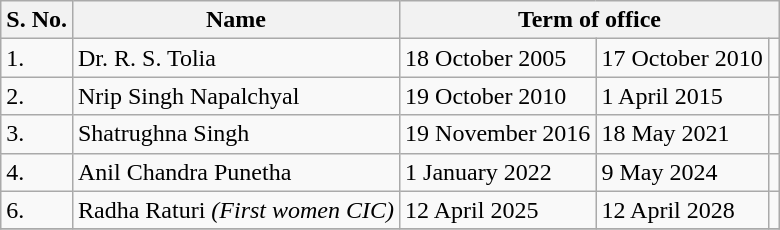<table class="wikitable" ;">
<tr>
<th>S. No.</th>
<th>Name</th>
<th colspan="3">Term of office</th>
</tr>
<tr>
<td>1.</td>
<td>Dr. R. S. Tolia</td>
<td>18 October 2005</td>
<td>17 October 2010</td>
<td></td>
</tr>
<tr>
<td>2.</td>
<td>Nrip Singh Napalchyal</td>
<td>19 October 2010</td>
<td>1 April 2015</td>
<td></td>
</tr>
<tr>
<td>3.</td>
<td>Shatrughna Singh</td>
<td>19 November 2016</td>
<td>18 May 2021</td>
<td></td>
</tr>
<tr>
<td>4.</td>
<td>Anil Chandra Punetha</td>
<td>1 January 2022</td>
<td>9 May 2024</td>
<td></td>
</tr>
<tr>
<td>6.</td>
<td>Radha Raturi <em>(First women CIC)</em></td>
<td>12 April 2025</td>
<td>12 April 2028</td>
<td></td>
</tr>
<tr>
</tr>
</table>
